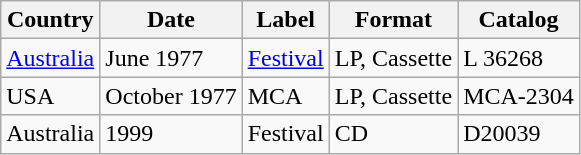<table class="wikitable">
<tr>
<th>Country</th>
<th>Date</th>
<th>Label</th>
<th>Format</th>
<th>Catalog</th>
</tr>
<tr>
<td><a href='#'>Australia</a></td>
<td>June 1977</td>
<td><a href='#'>Festival</a></td>
<td>LP, Cassette</td>
<td>L 36268</td>
</tr>
<tr>
<td>USA</td>
<td>October 1977</td>
<td>MCA</td>
<td>LP, Cassette</td>
<td>MCA-2304</td>
</tr>
<tr>
<td>Australia</td>
<td>1999</td>
<td>Festival</td>
<td>CD</td>
<td>D20039</td>
</tr>
</table>
